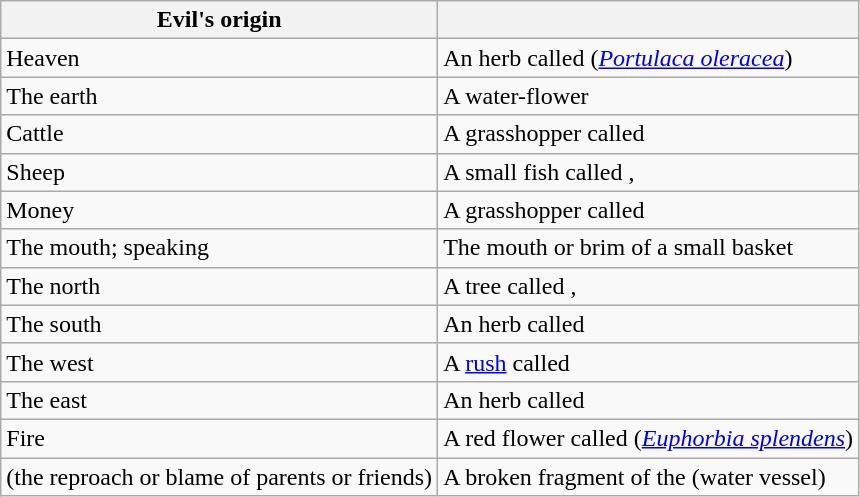<table class="wikitable">
<tr>
<th>Evil's origin</th>
<th></th>
</tr>
<tr>
<td>Heaven</td>
<td>An herb called  (<em><a href='#'>Portulaca oleracea</a></em>)</td>
</tr>
<tr>
<td>The earth</td>
<td>A water-flower</td>
</tr>
<tr>
<td>Cattle</td>
<td>A grasshopper called </td>
</tr>
<tr>
<td>Sheep</td>
<td>A small fish called , </td>
</tr>
<tr>
<td>Money</td>
<td>A grasshopper called </td>
</tr>
<tr>
<td>The mouth; speaking</td>
<td>The mouth or brim of a small basket</td>
</tr>
<tr>
<td>The north</td>
<td>A tree called , </td>
</tr>
<tr>
<td>The south</td>
<td>An herb called </td>
</tr>
<tr>
<td>The west</td>
<td>A <a href='#'>rush</a> called </td>
</tr>
<tr>
<td>The east</td>
<td>An herb called </td>
</tr>
<tr>
<td>Fire</td>
<td>A red flower called  (<em><a href='#'>Euphorbia splendens</a></em>)</td>
</tr>
<tr>
<td> (the reproach or blame of parents or friends)</td>
<td>A broken fragment of the  (water vessel)</td>
</tr>
</table>
